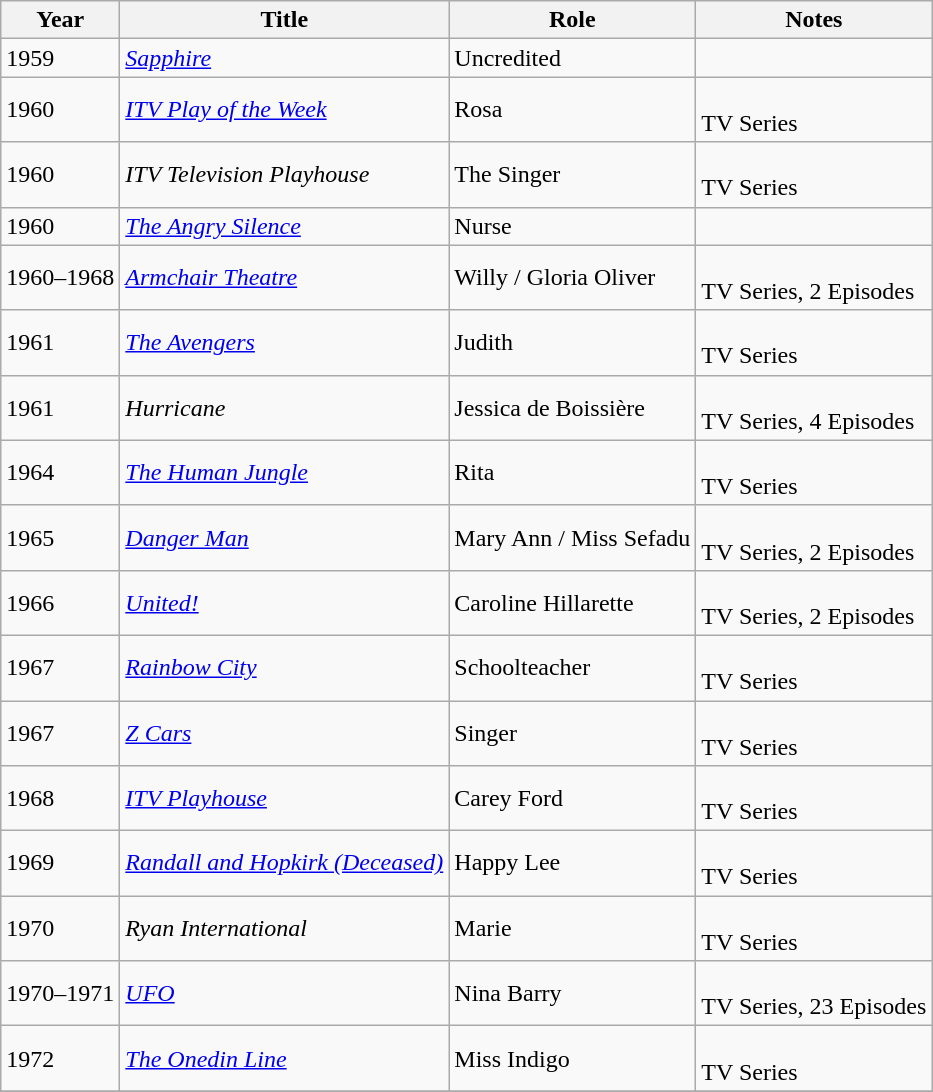<table class="wikitable">
<tr>
<th>Year</th>
<th>Title</th>
<th>Role</th>
<th>Notes</th>
</tr>
<tr>
<td>1959</td>
<td><em><a href='#'>Sapphire</a></em></td>
<td>Uncredited</td>
<td></td>
</tr>
<tr>
<td>1960</td>
<td><em><a href='#'>ITV Play of the Week</a></em></td>
<td>Rosa</td>
<td><br>TV Series</td>
</tr>
<tr>
<td>1960</td>
<td><em>ITV Television Playhouse</em></td>
<td>The Singer</td>
<td><br>TV Series</td>
</tr>
<tr>
<td>1960</td>
<td><em><a href='#'>The Angry Silence</a></em></td>
<td>Nurse</td>
<td></td>
</tr>
<tr>
<td>1960–1968</td>
<td><em><a href='#'>Armchair Theatre</a></em></td>
<td>Willy / Gloria Oliver</td>
<td><br>TV Series, 2 Episodes</td>
</tr>
<tr>
<td>1961</td>
<td><em><a href='#'>The Avengers</a></em></td>
<td>Judith</td>
<td><br>TV Series</td>
</tr>
<tr>
<td>1961</td>
<td><em>Hurricane</em></td>
<td>Jessica de Boissière</td>
<td><br>TV Series, 4 Episodes</td>
</tr>
<tr>
<td>1964</td>
<td><em><a href='#'>The Human Jungle</a></em></td>
<td>Rita</td>
<td><br>TV Series</td>
</tr>
<tr>
<td>1965</td>
<td><em><a href='#'>Danger Man</a></em></td>
<td>Mary Ann / Miss Sefadu</td>
<td><br>TV Series, 2 Episodes</td>
</tr>
<tr>
<td>1966</td>
<td><em><a href='#'>United!</a></em></td>
<td>Caroline Hillarette</td>
<td><br>TV Series, 2 Episodes</td>
</tr>
<tr>
<td>1967</td>
<td><em><a href='#'>Rainbow City</a></em></td>
<td>Schoolteacher</td>
<td><br>TV Series</td>
</tr>
<tr>
<td>1967</td>
<td><em><a href='#'>Z Cars</a></em></td>
<td>Singer</td>
<td><br>TV Series</td>
</tr>
<tr>
<td>1968</td>
<td><em><a href='#'>ITV Playhouse</a></em></td>
<td>Carey Ford</td>
<td><br>TV Series</td>
</tr>
<tr>
<td>1969</td>
<td><em><a href='#'>Randall and Hopkirk (Deceased)</a></em></td>
<td>Happy Lee</td>
<td><br>TV Series</td>
</tr>
<tr>
<td>1970</td>
<td><em>Ryan International</em></td>
<td>Marie</td>
<td><br>TV Series</td>
</tr>
<tr>
<td>1970–1971</td>
<td><em><a href='#'>UFO</a></em></td>
<td>Nina Barry</td>
<td><br>TV Series, 23 Episodes</td>
</tr>
<tr>
<td>1972</td>
<td><em><a href='#'>The Onedin Line</a></em></td>
<td>Miss Indigo</td>
<td><br>TV Series</td>
</tr>
<tr>
</tr>
</table>
